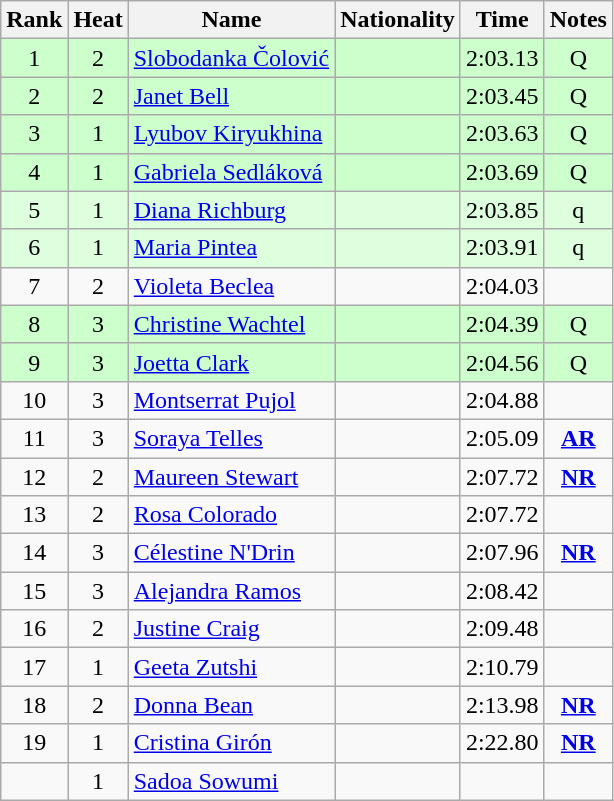<table class="wikitable sortable" style="text-align:center">
<tr>
<th>Rank</th>
<th>Heat</th>
<th>Name</th>
<th>Nationality</th>
<th>Time</th>
<th>Notes</th>
</tr>
<tr bgcolor=ccffcc>
<td>1</td>
<td>2</td>
<td align="left"><a href='#'>Slobodanka Čolović</a></td>
<td align=left></td>
<td>2:03.13</td>
<td>Q</td>
</tr>
<tr bgcolor=ccffcc>
<td>2</td>
<td>2</td>
<td align="left"><a href='#'>Janet Bell</a></td>
<td align=left></td>
<td>2:03.45</td>
<td>Q</td>
</tr>
<tr bgcolor=ccffcc>
<td>3</td>
<td>1</td>
<td align="left"><a href='#'>Lyubov Kiryukhina</a></td>
<td align=left></td>
<td>2:03.63</td>
<td>Q</td>
</tr>
<tr bgcolor=ccffcc>
<td>4</td>
<td>1</td>
<td align="left"><a href='#'>Gabriela Sedláková</a></td>
<td align=left></td>
<td>2:03.69</td>
<td>Q</td>
</tr>
<tr bgcolor=ddffdd>
<td>5</td>
<td>1</td>
<td align="left"><a href='#'>Diana Richburg</a></td>
<td align=left></td>
<td>2:03.85</td>
<td>q</td>
</tr>
<tr bgcolor=ddffdd>
<td>6</td>
<td>1</td>
<td align="left"><a href='#'>Maria Pintea</a></td>
<td align=left></td>
<td>2:03.91</td>
<td>q</td>
</tr>
<tr>
<td>7</td>
<td>2</td>
<td align="left"><a href='#'>Violeta Beclea</a></td>
<td align=left></td>
<td>2:04.03</td>
<td></td>
</tr>
<tr bgcolor=ccffcc>
<td>8</td>
<td>3</td>
<td align="left"><a href='#'>Christine Wachtel</a></td>
<td align=left></td>
<td>2:04.39</td>
<td>Q</td>
</tr>
<tr bgcolor=ccffcc>
<td>9</td>
<td>3</td>
<td align="left"><a href='#'>Joetta Clark</a></td>
<td align=left></td>
<td>2:04.56</td>
<td>Q</td>
</tr>
<tr>
<td>10</td>
<td>3</td>
<td align="left"><a href='#'>Montserrat Pujol</a></td>
<td align=left></td>
<td>2:04.88</td>
<td></td>
</tr>
<tr>
<td>11</td>
<td>3</td>
<td align="left"><a href='#'>Soraya Telles</a></td>
<td align=left></td>
<td>2:05.09</td>
<td><strong><a href='#'>AR</a></strong></td>
</tr>
<tr>
<td>12</td>
<td>2</td>
<td align="left"><a href='#'>Maureen Stewart</a></td>
<td align=left></td>
<td>2:07.72</td>
<td><strong><a href='#'>NR</a></strong></td>
</tr>
<tr>
<td>13</td>
<td>2</td>
<td align="left"><a href='#'>Rosa Colorado</a></td>
<td align=left></td>
<td>2:07.72</td>
<td></td>
</tr>
<tr>
<td>14</td>
<td>3</td>
<td align="left"><a href='#'>Célestine N'Drin</a></td>
<td align=left></td>
<td>2:07.96</td>
<td><strong><a href='#'>NR</a></strong></td>
</tr>
<tr>
<td>15</td>
<td>3</td>
<td align="left"><a href='#'>Alejandra Ramos</a></td>
<td align=left></td>
<td>2:08.42</td>
<td></td>
</tr>
<tr>
<td>16</td>
<td>2</td>
<td align="left"><a href='#'>Justine Craig</a></td>
<td align=left></td>
<td>2:09.48</td>
<td></td>
</tr>
<tr>
<td>17</td>
<td>1</td>
<td align="left"><a href='#'>Geeta Zutshi</a></td>
<td align=left></td>
<td>2:10.79</td>
<td></td>
</tr>
<tr>
<td>18</td>
<td>2</td>
<td align="left"><a href='#'>Donna Bean</a></td>
<td align=left></td>
<td>2:13.98</td>
<td><strong><a href='#'>NR</a></strong></td>
</tr>
<tr>
<td>19</td>
<td>1</td>
<td align="left"><a href='#'>Cristina Girón</a></td>
<td align=left></td>
<td>2:22.80</td>
<td><strong><a href='#'>NR</a></strong></td>
</tr>
<tr>
<td></td>
<td>1</td>
<td align="left"><a href='#'>Sadoa Sowumi</a></td>
<td align=left></td>
<td></td>
<td></td>
</tr>
</table>
